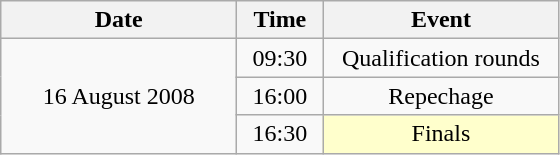<table class = "wikitable" style="text-align:center;">
<tr>
<th width=150>Date</th>
<th width=50>Time</th>
<th width=150>Event</th>
</tr>
<tr>
<td rowspan=3>16 August 2008</td>
<td>09:30</td>
<td>Qualification rounds</td>
</tr>
<tr>
<td>16:00</td>
<td>Repechage</td>
</tr>
<tr>
<td>16:30</td>
<td bgcolor=ffffcc>Finals</td>
</tr>
</table>
